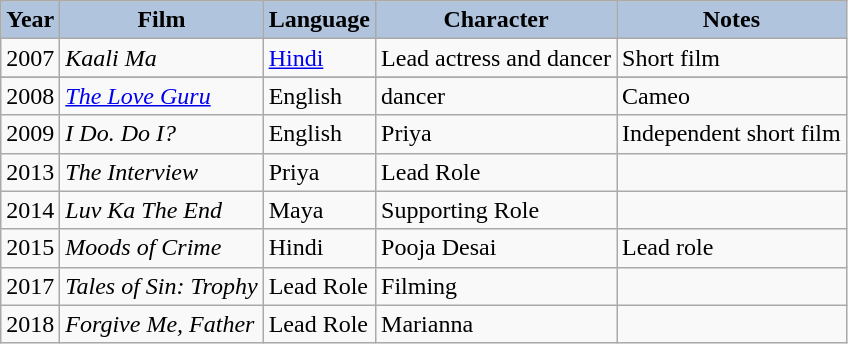<table class="wikitable sortable">
<tr>
<th style="background:#B0C4DE;">Year</th>
<th style="background:#B0C4DE;">Film</th>
<th style="background:#B0C4DE;">Language</th>
<th style="background:#B0C4DE;">Character</th>
<th style="background:#B0C4DE;">Notes</th>
</tr>
<tr>
<td>2007</td>
<td><em>Kaali Ma</em></td>
<td><a href='#'>Hindi</a></td>
<td>Lead actress and dancer</td>
<td>Short film</td>
</tr>
<tr>
</tr>
<tr>
<td>2008</td>
<td><em><a href='#'>The Love Guru</a></em></td>
<td>English</td>
<td>dancer</td>
<td>Cameo</td>
</tr>
<tr>
<td>2009</td>
<td><em>I Do. Do I?</em></td>
<td>English</td>
<td>Priya</td>
<td>Independent short film</td>
</tr>
<tr>
<td>2013</td>
<td><em>The Interview</em></td>
<td>Priya</td>
<td>Lead Role</td>
<td></td>
</tr>
<tr>
<td>2014</td>
<td><em>Luv Ka The End</em></td>
<td>Maya</td>
<td>Supporting Role</td>
<td></td>
</tr>
<tr>
<td>2015</td>
<td><em>Moods of Crime</em></td>
<td>Hindi</td>
<td>Pooja Desai</td>
<td>Lead role</td>
</tr>
<tr>
<td>2017</td>
<td><em>Tales of Sin: Trophy</em></td>
<td>Lead Role</td>
<td>Filming</td>
<td></td>
</tr>
<tr>
<td>2018</td>
<td><em>Forgive Me, Father</em></td>
<td>Lead Role</td>
<td>Marianna</td>
<td></td>
</tr>
</table>
